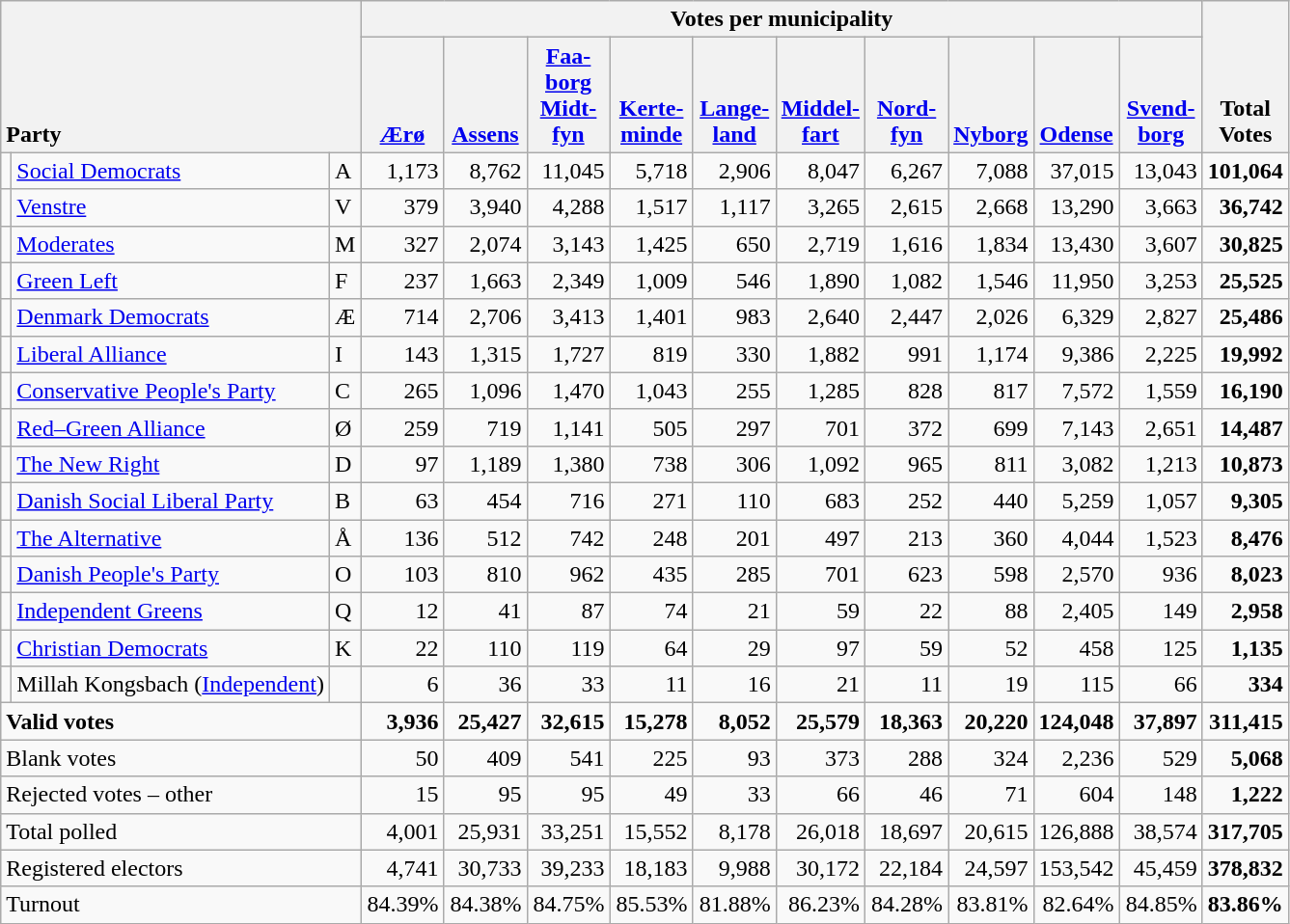<table class="wikitable" border="1" style="text-align:right;">
<tr>
<th style="text-align:left;" valign=bottom rowspan=2 colspan=3>Party</th>
<th colspan=10>Votes per municipality</th>
<th align=center valign=bottom rowspan=2 width="50">Total Votes</th>
</tr>
<tr>
<th align=center valign=bottom width="50"><a href='#'>Ærø</a></th>
<th align=center valign=bottom width="50"><a href='#'>Assens</a></th>
<th align=center valign=bottom width="50"><a href='#'>Faa- borg Midt- fyn</a></th>
<th align=center valign=bottom width="50"><a href='#'>Kerte- minde</a></th>
<th align=center valign=bottom width="50"><a href='#'>Lange- land</a></th>
<th align=center valign=bottom width="50"><a href='#'>Middel- fart</a></th>
<th align=center valign=bottom width="50"><a href='#'>Nord- fyn</a></th>
<th align=center valign=bottom width="50"><a href='#'>Nyborg</a></th>
<th align=center valign=bottom width="50"><a href='#'>Odense</a></th>
<th align=center valign=bottom width="50"><a href='#'>Svend- borg</a></th>
</tr>
<tr>
<td></td>
<td align=left><a href='#'>Social Democrats</a></td>
<td align=left>A</td>
<td>1,173</td>
<td>8,762</td>
<td>11,045</td>
<td>5,718</td>
<td>2,906</td>
<td>8,047</td>
<td>6,267</td>
<td>7,088</td>
<td>37,015</td>
<td>13,043</td>
<td><strong>101,064</strong></td>
</tr>
<tr>
<td></td>
<td align=left><a href='#'>Venstre</a></td>
<td align=left>V</td>
<td>379</td>
<td>3,940</td>
<td>4,288</td>
<td>1,517</td>
<td>1,117</td>
<td>3,265</td>
<td>2,615</td>
<td>2,668</td>
<td>13,290</td>
<td>3,663</td>
<td><strong>36,742</strong></td>
</tr>
<tr>
<td></td>
<td align=left><a href='#'>Moderates</a></td>
<td align=left>M</td>
<td>327</td>
<td>2,074</td>
<td>3,143</td>
<td>1,425</td>
<td>650</td>
<td>2,719</td>
<td>1,616</td>
<td>1,834</td>
<td>13,430</td>
<td>3,607</td>
<td><strong>30,825</strong></td>
</tr>
<tr>
<td></td>
<td align=left><a href='#'>Green Left</a></td>
<td align=left>F</td>
<td>237</td>
<td>1,663</td>
<td>2,349</td>
<td>1,009</td>
<td>546</td>
<td>1,890</td>
<td>1,082</td>
<td>1,546</td>
<td>11,950</td>
<td>3,253</td>
<td><strong>25,525</strong></td>
</tr>
<tr>
<td></td>
<td align=left><a href='#'>Denmark Democrats</a></td>
<td align=left>Æ</td>
<td>714</td>
<td>2,706</td>
<td>3,413</td>
<td>1,401</td>
<td>983</td>
<td>2,640</td>
<td>2,447</td>
<td>2,026</td>
<td>6,329</td>
<td>2,827</td>
<td><strong>25,486</strong></td>
</tr>
<tr>
<td></td>
<td align=left><a href='#'>Liberal Alliance</a></td>
<td align=left>I</td>
<td>143</td>
<td>1,315</td>
<td>1,727</td>
<td>819</td>
<td>330</td>
<td>1,882</td>
<td>991</td>
<td>1,174</td>
<td>9,386</td>
<td>2,225</td>
<td><strong>19,992</strong></td>
</tr>
<tr>
<td></td>
<td align=left style="white-space: nowrap;"><a href='#'>Conservative People's Party</a></td>
<td align=left>C</td>
<td>265</td>
<td>1,096</td>
<td>1,470</td>
<td>1,043</td>
<td>255</td>
<td>1,285</td>
<td>828</td>
<td>817</td>
<td>7,572</td>
<td>1,559</td>
<td><strong>16,190</strong></td>
</tr>
<tr>
<td></td>
<td align=left><a href='#'>Red–Green Alliance</a></td>
<td align=left>Ø</td>
<td>259</td>
<td>719</td>
<td>1,141</td>
<td>505</td>
<td>297</td>
<td>701</td>
<td>372</td>
<td>699</td>
<td>7,143</td>
<td>2,651</td>
<td><strong>14,487</strong></td>
</tr>
<tr>
<td></td>
<td align=left><a href='#'>The New Right</a></td>
<td align=left>D</td>
<td>97</td>
<td>1,189</td>
<td>1,380</td>
<td>738</td>
<td>306</td>
<td>1,092</td>
<td>965</td>
<td>811</td>
<td>3,082</td>
<td>1,213</td>
<td><strong>10,873</strong></td>
</tr>
<tr>
<td></td>
<td align=left><a href='#'>Danish Social Liberal Party</a></td>
<td align=left>B</td>
<td>63</td>
<td>454</td>
<td>716</td>
<td>271</td>
<td>110</td>
<td>683</td>
<td>252</td>
<td>440</td>
<td>5,259</td>
<td>1,057</td>
<td><strong>9,305</strong></td>
</tr>
<tr>
<td></td>
<td align=left><a href='#'>The Alternative</a></td>
<td align=left>Å</td>
<td>136</td>
<td>512</td>
<td>742</td>
<td>248</td>
<td>201</td>
<td>497</td>
<td>213</td>
<td>360</td>
<td>4,044</td>
<td>1,523</td>
<td><strong>8,476</strong></td>
</tr>
<tr>
<td></td>
<td align=left><a href='#'>Danish People's Party</a></td>
<td align=left>O</td>
<td>103</td>
<td>810</td>
<td>962</td>
<td>435</td>
<td>285</td>
<td>701</td>
<td>623</td>
<td>598</td>
<td>2,570</td>
<td>936</td>
<td><strong>8,023</strong></td>
</tr>
<tr>
<td></td>
<td align=left><a href='#'>Independent Greens</a></td>
<td align=left>Q</td>
<td>12</td>
<td>41</td>
<td>87</td>
<td>74</td>
<td>21</td>
<td>59</td>
<td>22</td>
<td>88</td>
<td>2,405</td>
<td>149</td>
<td><strong>2,958</strong></td>
</tr>
<tr>
<td></td>
<td align=left><a href='#'>Christian Democrats</a></td>
<td align=left>K</td>
<td>22</td>
<td>110</td>
<td>119</td>
<td>64</td>
<td>29</td>
<td>97</td>
<td>59</td>
<td>52</td>
<td>458</td>
<td>125</td>
<td><strong>1,135</strong></td>
</tr>
<tr>
<td></td>
<td align=left>Millah Kongsbach (<a href='#'>Independent</a>)</td>
<td></td>
<td>6</td>
<td>36</td>
<td>33</td>
<td>11</td>
<td>16</td>
<td>21</td>
<td>11</td>
<td>19</td>
<td>115</td>
<td>66</td>
<td><strong>334</strong></td>
</tr>
<tr style="font-weight:bold">
<td align=left colspan=3>Valid votes</td>
<td>3,936</td>
<td>25,427</td>
<td>32,615</td>
<td>15,278</td>
<td>8,052</td>
<td>25,579</td>
<td>18,363</td>
<td>20,220</td>
<td>124,048</td>
<td>37,897</td>
<td>311,415</td>
</tr>
<tr>
<td align=left colspan=3>Blank votes</td>
<td>50</td>
<td>409</td>
<td>541</td>
<td>225</td>
<td>93</td>
<td>373</td>
<td>288</td>
<td>324</td>
<td>2,236</td>
<td>529</td>
<td><strong>5,068</strong></td>
</tr>
<tr>
<td align=left colspan=3>Rejected votes – other</td>
<td>15</td>
<td>95</td>
<td>95</td>
<td>49</td>
<td>33</td>
<td>66</td>
<td>46</td>
<td>71</td>
<td>604</td>
<td>148</td>
<td><strong>1,222</strong></td>
</tr>
<tr>
<td align=left colspan=3>Total polled</td>
<td>4,001</td>
<td>25,931</td>
<td>33,251</td>
<td>15,552</td>
<td>8,178</td>
<td>26,018</td>
<td>18,697</td>
<td>20,615</td>
<td>126,888</td>
<td>38,574</td>
<td><strong>317,705</strong></td>
</tr>
<tr>
<td align=left colspan=3>Registered electors</td>
<td>4,741</td>
<td>30,733</td>
<td>39,233</td>
<td>18,183</td>
<td>9,988</td>
<td>30,172</td>
<td>22,184</td>
<td>24,597</td>
<td>153,542</td>
<td>45,459</td>
<td><strong>378,832</strong></td>
</tr>
<tr>
<td align=left colspan=3>Turnout</td>
<td>84.39%</td>
<td>84.38%</td>
<td>84.75%</td>
<td>85.53%</td>
<td>81.88%</td>
<td>86.23%</td>
<td>84.28%</td>
<td>83.81%</td>
<td>82.64%</td>
<td>84.85%</td>
<td><strong>83.86%</strong></td>
</tr>
</table>
